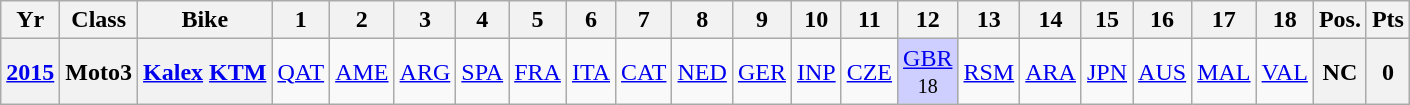<table class="wikitable" style="text-align:center">
<tr>
<th>Yr</th>
<th>Class</th>
<th>Bike</th>
<th>1</th>
<th>2</th>
<th>3</th>
<th>4</th>
<th>5</th>
<th>6</th>
<th>7</th>
<th>8</th>
<th>9</th>
<th>10</th>
<th>11</th>
<th>12</th>
<th>13</th>
<th>14</th>
<th>15</th>
<th>16</th>
<th>17</th>
<th>18</th>
<th>Pos.</th>
<th>Pts</th>
</tr>
<tr>
<th><a href='#'>2015</a></th>
<th>Moto3</th>
<th><a href='#'>Kalex</a> <a href='#'>KTM</a></th>
<td><a href='#'>QAT</a></td>
<td><a href='#'>AME</a></td>
<td><a href='#'>ARG</a></td>
<td><a href='#'>SPA</a></td>
<td><a href='#'>FRA</a></td>
<td><a href='#'>ITA</a></td>
<td><a href='#'>CAT</a></td>
<td><a href='#'>NED</a></td>
<td><a href='#'>GER</a></td>
<td><a href='#'>INP</a></td>
<td><a href='#'>CZE</a></td>
<td style="background:#CFCFFF;"><a href='#'>GBR</a><br><small>18</small></td>
<td><a href='#'>RSM</a></td>
<td><a href='#'>ARA</a></td>
<td><a href='#'>JPN</a></td>
<td><a href='#'>AUS</a></td>
<td><a href='#'>MAL</a></td>
<td><a href='#'>VAL</a></td>
<th>NC</th>
<th>0</th>
</tr>
</table>
